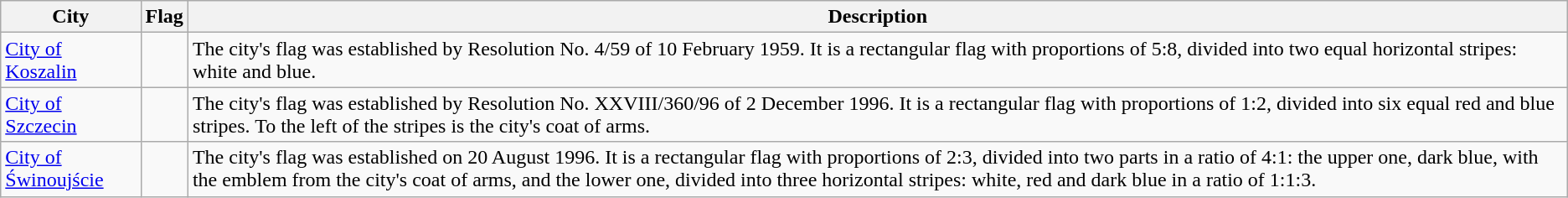<table class="wikitable">
<tr>
<th>City</th>
<th>Flag</th>
<th>Description</th>
</tr>
<tr>
<td><a href='#'>City of Koszalin</a></td>
<td></td>
<td>The city's flag was established by Resolution No. 4/59 of 10 February 1959. It is a rectangular flag with proportions of 5:8, divided into two equal horizontal stripes: white and blue.</td>
</tr>
<tr>
<td><a href='#'>City of Szczecin</a></td>
<td></td>
<td>The city's flag was established by Resolution No. XXVIII/360/96 of 2 December 1996. It is a rectangular flag with proportions of 1:2, divided into six equal red and blue stripes. To the left of the stripes is the city's coat of arms.</td>
</tr>
<tr>
<td><a href='#'>City of Świnoujście</a></td>
<td></td>
<td>The city's flag was established on 20 August 1996. It is a rectangular flag with proportions of 2:3, divided into two parts in a ratio of 4:1: the upper one, dark blue, with the emblem from the city's coat of arms, and the lower one, divided into three horizontal stripes: white, red and dark blue in a ratio of 1:1:3.</td>
</tr>
</table>
